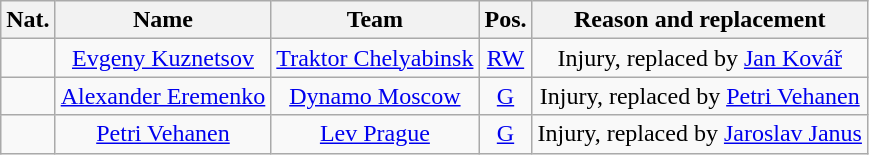<table class="wikitable sortable" style="text-align:center;" !Number>
<tr>
<th>Nat.</th>
<th>Name</th>
<th>Team</th>
<th>Pos.</th>
<th colspan="2">Reason and replacement</th>
</tr>
<tr>
<td></td>
<td><a href='#'>Evgeny Kuznetsov</a></td>
<td><a href='#'>Traktor Chelyabinsk</a></td>
<td><a href='#'>RW</a></td>
<td>Injury, replaced by <a href='#'>Jan Kovář</a></td>
</tr>
<tr>
<td></td>
<td><a href='#'>Alexander Eremenko</a></td>
<td><a href='#'>Dynamo Moscow</a></td>
<td><a href='#'>G</a></td>
<td>Injury, replaced by <a href='#'>Petri Vehanen</a></td>
</tr>
<tr>
<td></td>
<td><a href='#'>Petri Vehanen</a></td>
<td><a href='#'>Lev Prague</a></td>
<td><a href='#'>G</a></td>
<td>Injury, replaced by <a href='#'>Jaroslav Janus</a></td>
</tr>
</table>
